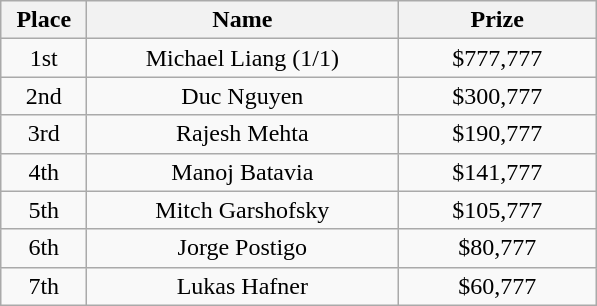<table class="wikitable">
<tr>
<th width="50">Place</th>
<th width="200">Name</th>
<th width="125">Prize</th>
</tr>
<tr>
<td align=center>1st</td>
<td align=center> Michael Liang (1/1)</td>
<td align=center>$777,777</td>
</tr>
<tr>
<td align=center>2nd</td>
<td align=center> Duc Nguyen</td>
<td align=center>$300,777</td>
</tr>
<tr>
<td align=center>3rd</td>
<td align=center> Rajesh Mehta</td>
<td align=center>$190,777</td>
</tr>
<tr>
<td align=center>4th</td>
<td align=center> Manoj Batavia</td>
<td align=center>$141,777</td>
</tr>
<tr>
<td align=center>5th</td>
<td align=center> Mitch Garshofsky</td>
<td align=center>$105,777</td>
</tr>
<tr>
<td align=center>6th</td>
<td align=center> Jorge Postigo</td>
<td align=center>$80,777</td>
</tr>
<tr>
<td align=center>7th</td>
<td align=center> Lukas Hafner</td>
<td align=center>$60,777</td>
</tr>
</table>
